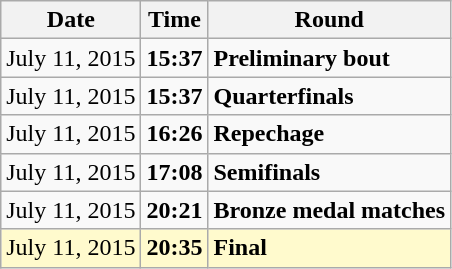<table class="wikitable">
<tr>
<th>Date</th>
<th>Time</th>
<th>Round</th>
</tr>
<tr>
<td>July 11, 2015</td>
<td><strong>15:37</strong></td>
<td><strong>Preliminary bout</strong></td>
</tr>
<tr>
<td>July 11, 2015</td>
<td><strong>15:37</strong></td>
<td><strong>Quarterfinals</strong></td>
</tr>
<tr>
<td>July 11, 2015</td>
<td><strong>16:26</strong></td>
<td><strong>Repechage</strong></td>
</tr>
<tr>
<td>July 11, 2015</td>
<td><strong>17:08</strong></td>
<td><strong>Semifinals</strong></td>
</tr>
<tr>
<td>July 11, 2015</td>
<td><strong>20:21</strong></td>
<td><strong>Bronze medal matches</strong></td>
</tr>
<tr style=background:lemonchiffon>
<td>July 11, 2015</td>
<td><strong>20:35</strong></td>
<td><strong>Final</strong></td>
</tr>
</table>
